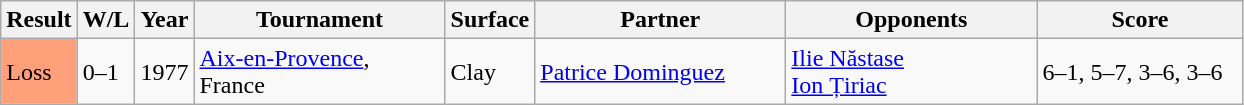<table class="sortable wikitable">
<tr>
<th style="width:40px">Result</th>
<th style="width:30px" class="unsortable">W/L</th>
<th style="width:30px">Year</th>
<th style="width:160px">Tournament</th>
<th style="width:50px">Surface</th>
<th style="width:160px">Partner</th>
<th style="width:160px">Opponents</th>
<th style="width:130px" class="unsortable">Score</th>
</tr>
<tr>
<td style="background:#ffa07a;">Loss</td>
<td>0–1</td>
<td>1977</td>
<td><a href='#'>Aix-en-Provence</a>, France</td>
<td>Clay</td>
<td> <a href='#'>Patrice Dominguez</a></td>
<td> <a href='#'>Ilie Năstase</a><br> <a href='#'>Ion Țiriac</a></td>
<td>6–1, 5–7, 3–6, 3–6</td>
</tr>
</table>
